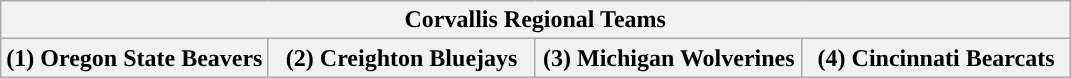<table class="wikitable">
<tr>
<th colspan=4>Corvallis Regional Teams</th>
</tr>
<tr>
<th style="width: 25%; ">(1) Oregon State Beavers</th>
<th style="width: 25%; ">(2) Creighton Bluejays</th>
<th style="width: 25%; ">(3) Michigan Wolverines</th>
<th style="width: 25%; ">(4) Cincinnati Bearcats</th>
</tr>
</table>
